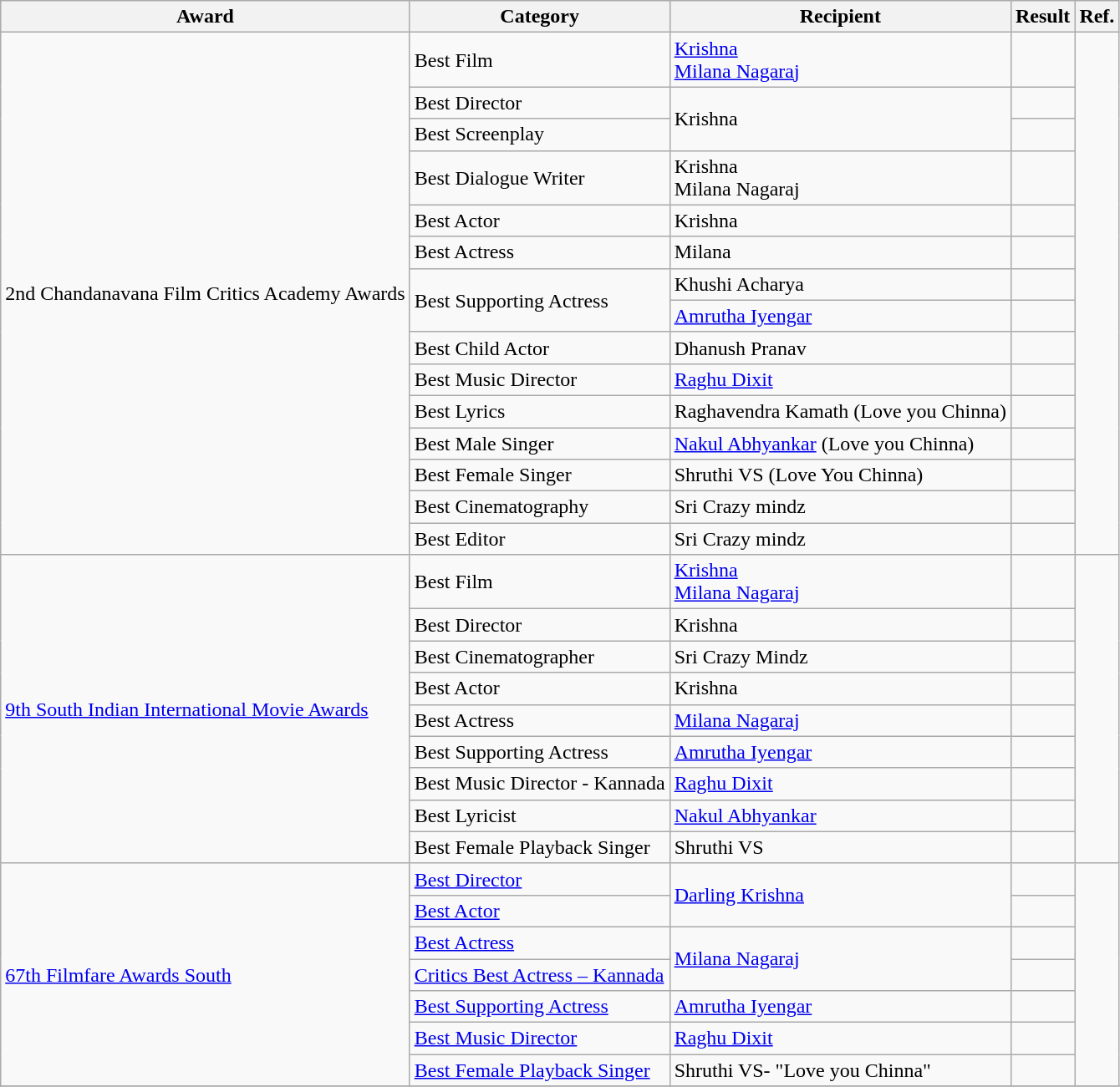<table class=wikitable>
<tr>
<th>Award</th>
<th>Category</th>
<th>Recipient</th>
<th>Result</th>
<th>Ref.</th>
</tr>
<tr>
<td rowspan=15>2nd Chandanavana Film Critics Academy Awards</td>
<td>Best Film</td>
<td><a href='#'>Krishna</a> <br><a href='#'>Milana Nagaraj</a></td>
<td></td>
<td rowspan=15><br><br></td>
</tr>
<tr>
<td>Best Director</td>
<td rowspan=2>Krishna</td>
<td></td>
</tr>
<tr>
<td>Best Screenplay</td>
<td></td>
</tr>
<tr>
<td>Best Dialogue Writer</td>
<td>Krishna<br>Milana Nagaraj</td>
<td></td>
</tr>
<tr>
<td>Best Actor</td>
<td>Krishna</td>
<td></td>
</tr>
<tr>
<td>Best Actress</td>
<td>Milana</td>
<td></td>
</tr>
<tr>
<td rowspan=2>Best Supporting Actress</td>
<td>Khushi Acharya</td>
<td></td>
</tr>
<tr>
<td><a href='#'>Amrutha Iyengar</a></td>
<td></td>
</tr>
<tr>
<td>Best Child Actor</td>
<td>Dhanush Pranav</td>
<td></td>
</tr>
<tr>
<td>Best Music Director</td>
<td><a href='#'>Raghu Dixit</a></td>
<td></td>
</tr>
<tr>
<td>Best Lyrics</td>
<td>Raghavendra Kamath (Love you Chinna)</td>
<td></td>
</tr>
<tr>
<td>Best Male Singer</td>
<td><a href='#'>Nakul Abhyankar</a> (Love you Chinna)</td>
<td></td>
</tr>
<tr>
<td>Best Female Singer</td>
<td>Shruthi VS (Love You Chinna)</td>
<td></td>
</tr>
<tr>
<td>Best Cinematography</td>
<td>Sri Crazy mindz</td>
<td></td>
</tr>
<tr>
<td>Best Editor</td>
<td>Sri Crazy mindz</td>
<td></td>
</tr>
<tr>
<td rowspan=9><a href='#'>9th South Indian International Movie Awards</a></td>
<td>Best Film</td>
<td><a href='#'>Krishna</a> <br><a href='#'>Milana Nagaraj</a></td>
<td></td>
<td rowspan=9></td>
</tr>
<tr>
<td>Best Director</td>
<td>Krishna</td>
<td></td>
</tr>
<tr>
<td>Best Cinematographer</td>
<td>Sri Crazy Mindz</td>
<td></td>
</tr>
<tr>
<td>Best Actor</td>
<td>Krishna</td>
<td></td>
</tr>
<tr>
<td>Best Actress</td>
<td><a href='#'>Milana Nagaraj</a></td>
<td></td>
</tr>
<tr>
<td>Best Supporting Actress</td>
<td><a href='#'>Amrutha Iyengar</a></td>
<td></td>
</tr>
<tr>
<td>Best Music Director - Kannada</td>
<td><a href='#'>Raghu Dixit</a></td>
<td></td>
</tr>
<tr>
<td>Best Lyricist</td>
<td><a href='#'>Nakul Abhyankar</a></td>
<td></td>
</tr>
<tr>
<td>Best Female Playback Singer</td>
<td>Shruthi VS</td>
<td></td>
</tr>
<tr>
<td rowspan=7><a href='#'>67th Filmfare Awards South</a></td>
<td><a href='#'>Best Director</a></td>
<td rowspan=2><a href='#'>Darling Krishna</a></td>
<td></td>
<td rowspan=7></td>
</tr>
<tr>
<td><a href='#'>Best Actor</a></td>
<td></td>
</tr>
<tr>
<td><a href='#'>Best Actress</a></td>
<td rowspan=2><a href='#'>Milana Nagaraj</a></td>
<td></td>
</tr>
<tr>
<td><a href='#'>Critics Best Actress – Kannada</a></td>
<td></td>
</tr>
<tr>
<td><a href='#'>Best Supporting Actress</a></td>
<td><a href='#'>Amrutha Iyengar</a></td>
<td></td>
</tr>
<tr>
<td><a href='#'>Best Music Director</a></td>
<td><a href='#'>Raghu Dixit</a></td>
<td></td>
</tr>
<tr>
<td><a href='#'>Best Female Playback Singer</a></td>
<td>Shruthi VS- "Love you Chinna"</td>
<td></td>
</tr>
<tr>
</tr>
</table>
